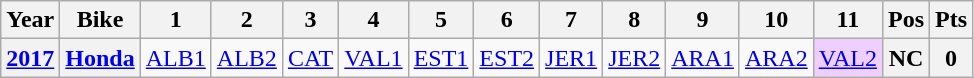<table class="wikitable" style="text-align:center;">
<tr>
<th>Year</th>
<th>Bike</th>
<th>1</th>
<th>2</th>
<th>3</th>
<th>4</th>
<th>5</th>
<th>6</th>
<th>7</th>
<th>8</th>
<th>9</th>
<th>10</th>
<th>11</th>
<th>Pos</th>
<th>Pts</th>
</tr>
<tr>
<th><a href='#'>2017</a></th>
<th><a href='#'>Honda</a></th>
<td><a href='#'>ALB1</a></td>
<td><a href='#'>ALB2</a></td>
<td><a href='#'>CAT</a></td>
<td><a href='#'>VAL1</a></td>
<td><a href='#'>EST1</a></td>
<td><a href='#'>EST2</a></td>
<td><a href='#'>JER1</a></td>
<td><a href='#'>JER2</a></td>
<td><a href='#'>ARA1</a></td>
<td><a href='#'>ARA2</a></td>
<td style="background:#EFCFFF;"><a href='#'>VAL2</a><br></td>
<th>NC</th>
<th>0</th>
</tr>
</table>
